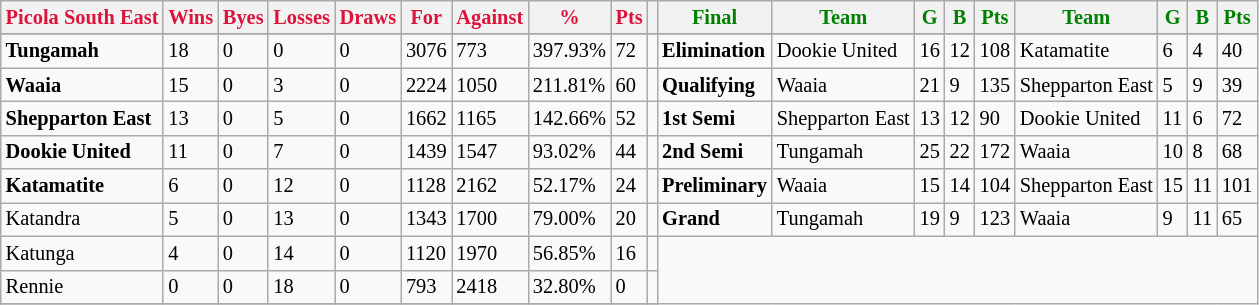<table style="font-size: 85%; text-align: left;" class="wikitable">
<tr>
<th style="color:crimson">Picola South East</th>
<th style="color:crimson">Wins</th>
<th style="color:crimson">Byes</th>
<th style="color:crimson">Losses</th>
<th style="color:crimson">Draws</th>
<th style="color:crimson">For</th>
<th style="color:crimson">Against</th>
<th style="color:crimson">%</th>
<th style="color:crimson">Pts</th>
<th></th>
<th style="color:green">Final</th>
<th style="color:green">Team</th>
<th style="color:green">G</th>
<th style="color:green">B</th>
<th style="color:green">Pts</th>
<th style="color:green">Team</th>
<th style="color:green">G</th>
<th style="color:green">B</th>
<th style="color:green">Pts</th>
</tr>
<tr>
</tr>
<tr>
</tr>
<tr>
<td><strong>	Tungamah	</strong></td>
<td>18</td>
<td>0</td>
<td>0</td>
<td>0</td>
<td>3076</td>
<td>773</td>
<td>397.93%</td>
<td>72</td>
<td></td>
<td><strong>Elimination</strong></td>
<td>Dookie United</td>
<td>16</td>
<td>12</td>
<td>108</td>
<td>Katamatite</td>
<td>6</td>
<td>4</td>
<td>40</td>
</tr>
<tr>
<td><strong>	Waaia	</strong></td>
<td>15</td>
<td>0</td>
<td>3</td>
<td>0</td>
<td>2224</td>
<td>1050</td>
<td>211.81%</td>
<td>60</td>
<td></td>
<td><strong>Qualifying</strong></td>
<td>Waaia</td>
<td>21</td>
<td>9</td>
<td>135</td>
<td>Shepparton East</td>
<td>5</td>
<td>9</td>
<td>39</td>
</tr>
<tr>
<td><strong>	Shepparton East	</strong></td>
<td>13</td>
<td>0</td>
<td>5</td>
<td>0</td>
<td>1662</td>
<td>1165</td>
<td>142.66%</td>
<td>52</td>
<td></td>
<td><strong>1st Semi</strong></td>
<td>Shepparton East</td>
<td>13</td>
<td>12</td>
<td>90</td>
<td>Dookie United</td>
<td>11</td>
<td>6</td>
<td>72</td>
</tr>
<tr>
<td><strong>	Dookie United	</strong></td>
<td>11</td>
<td>0</td>
<td>7</td>
<td>0</td>
<td>1439</td>
<td>1547</td>
<td>93.02%</td>
<td>44</td>
<td></td>
<td><strong>2nd Semi</strong></td>
<td>Tungamah</td>
<td>25</td>
<td>22</td>
<td>172</td>
<td>Waaia</td>
<td>10</td>
<td>8</td>
<td>68</td>
</tr>
<tr ||>
<td><strong>	Katamatite	</strong></td>
<td>6</td>
<td>0</td>
<td>12</td>
<td>0</td>
<td>1128</td>
<td>2162</td>
<td>52.17%</td>
<td>24</td>
<td></td>
<td><strong>Preliminary</strong></td>
<td>Waaia</td>
<td>15</td>
<td>14</td>
<td>104</td>
<td>Shepparton East</td>
<td>15</td>
<td>11</td>
<td>101</td>
</tr>
<tr>
<td>Katandra</td>
<td>5</td>
<td>0</td>
<td>13</td>
<td>0</td>
<td>1343</td>
<td>1700</td>
<td>79.00%</td>
<td>20</td>
<td></td>
<td><strong>Grand</strong></td>
<td>Tungamah</td>
<td>19</td>
<td>9</td>
<td>123</td>
<td>Waaia</td>
<td>9</td>
<td>11</td>
<td>65</td>
</tr>
<tr>
<td>Katunga</td>
<td>4</td>
<td>0</td>
<td>14</td>
<td>0</td>
<td>1120</td>
<td>1970</td>
<td>56.85%</td>
<td>16</td>
<td></td>
</tr>
<tr>
<td>Rennie</td>
<td>0</td>
<td>0</td>
<td>18</td>
<td>0</td>
<td>793</td>
<td>2418</td>
<td>32.80%</td>
<td>0</td>
<td></td>
</tr>
<tr>
</tr>
</table>
